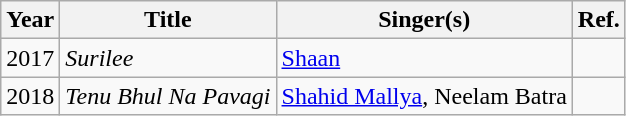<table class="wikitable">
<tr>
<th>Year</th>
<th>Title</th>
<th>Singer(s)</th>
<th>Ref.</th>
</tr>
<tr>
<td>2017</td>
<td><em>Surilee</em></td>
<td><a href='#'>Shaan</a></td>
<td></td>
</tr>
<tr>
<td>2018</td>
<td><em>Tenu Bhul Na Pavagi</em></td>
<td><a href='#'>Shahid Mallya</a>, Neelam Batra</td>
<td></td>
</tr>
</table>
